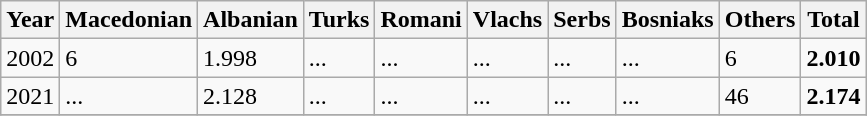<table class="wikitable">
<tr>
<th>Year</th>
<th>Macedonian</th>
<th>Albanian</th>
<th>Turks</th>
<th>Romani</th>
<th>Vlachs</th>
<th>Serbs</th>
<th>Bosniaks</th>
<th><abbr>Others</abbr></th>
<th>Total</th>
</tr>
<tr>
<td>2002</td>
<td>6</td>
<td>1.998</td>
<td>...</td>
<td>...</td>
<td>...</td>
<td>...</td>
<td>...</td>
<td>6</td>
<td><strong>2.010</strong></td>
</tr>
<tr>
<td>2021</td>
<td>...</td>
<td>2.128</td>
<td>...</td>
<td>...</td>
<td>...</td>
<td>...</td>
<td>...</td>
<td>46</td>
<td><strong>2.174</strong></td>
</tr>
<tr>
</tr>
</table>
